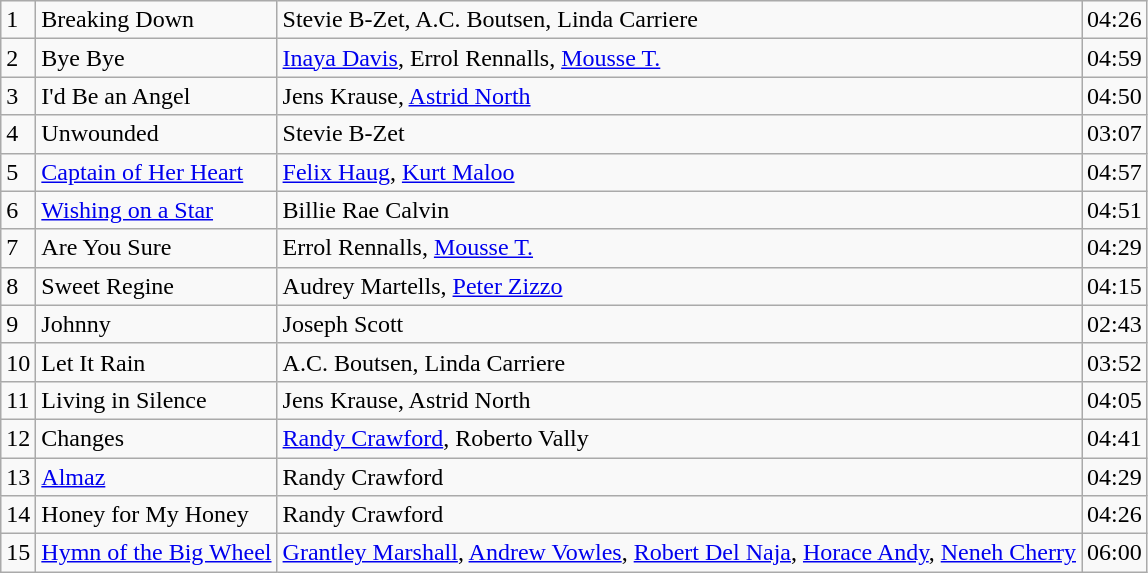<table class="wikitable">
<tr>
<td>1</td>
<td>Breaking Down</td>
<td>Stevie B-Zet, A.C. Boutsen, Linda Carriere</td>
<td>04:26</td>
</tr>
<tr>
<td>2</td>
<td>Bye Bye</td>
<td><a href='#'>Inaya Davis</a>, Errol Rennalls, <a href='#'>Mousse T.</a></td>
<td>04:59</td>
</tr>
<tr>
<td>3</td>
<td>I'd Be an Angel</td>
<td>Jens Krause, <a href='#'>Astrid North</a></td>
<td>04:50</td>
</tr>
<tr>
<td>4</td>
<td>Unwounded</td>
<td>Stevie B-Zet</td>
<td>03:07</td>
</tr>
<tr>
<td>5</td>
<td><a href='#'>Captain of Her Heart</a></td>
<td><a href='#'>Felix Haug</a>, <a href='#'>Kurt Maloo</a></td>
<td>04:57</td>
</tr>
<tr>
<td>6</td>
<td><a href='#'>Wishing on a Star</a></td>
<td>Billie Rae Calvin</td>
<td>04:51</td>
</tr>
<tr>
<td>7</td>
<td>Are You Sure</td>
<td>Errol Rennalls, <a href='#'>Mousse T.</a></td>
<td>04:29</td>
</tr>
<tr>
<td>8</td>
<td>Sweet Regine</td>
<td>Audrey Martells, <a href='#'>Peter Zizzo</a></td>
<td>04:15</td>
</tr>
<tr>
<td>9</td>
<td>Johnny</td>
<td>Joseph Scott</td>
<td>02:43</td>
</tr>
<tr>
<td>10</td>
<td>Let It Rain</td>
<td>A.C. Boutsen, Linda Carriere</td>
<td>03:52</td>
</tr>
<tr>
<td>11</td>
<td>Living in Silence</td>
<td>Jens Krause, Astrid North</td>
<td>04:05</td>
</tr>
<tr>
<td>12</td>
<td>Changes</td>
<td><a href='#'>Randy Crawford</a>, Roberto Vally</td>
<td>04:41</td>
</tr>
<tr>
<td>13</td>
<td><a href='#'>Almaz</a></td>
<td>Randy Crawford</td>
<td>04:29</td>
</tr>
<tr>
<td>14</td>
<td>Honey for My Honey</td>
<td>Randy Crawford</td>
<td>04:26</td>
</tr>
<tr>
<td>15</td>
<td><a href='#'>Hymn of the Big Wheel</a></td>
<td><a href='#'>Grantley Marshall</a>, <a href='#'>Andrew Vowles</a>, <a href='#'>Robert Del Naja</a>, <a href='#'>Horace Andy</a>, <a href='#'>Neneh Cherry</a></td>
<td>06:00</td>
</tr>
</table>
